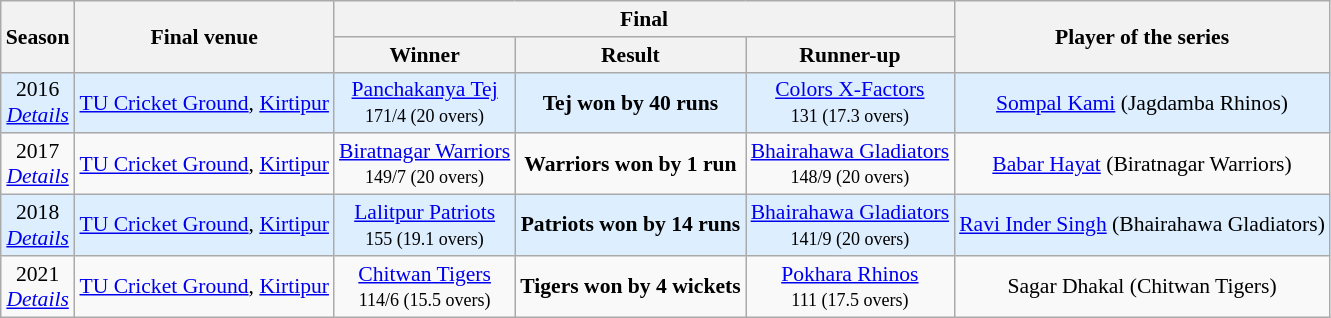<table class="wikitable" style="font-size:90%; text-align: center;">
<tr>
<th rowspan="2">Season</th>
<th rowspan="2">Final venue</th>
<th colspan=3>Final</th>
<th rowspan="2">Player of the series</th>
</tr>
<tr>
<th>Winner</th>
<th>Result</th>
<th>Runner-up</th>
</tr>
<tr style="background:#ddeeff;">
<td>2016<br><em><a href='#'>Details</a></em></td>
<td><a href='#'>TU Cricket Ground</a>, <a href='#'>Kirtipur</a></td>
<td><a href='#'>Panchakanya Tej</a><br><small> 171/4 (20 overs)</small></td>
<td><strong>Tej won by 40 runs</strong><br></td>
<td><a href='#'>Colors X-Factors</a><br><small>131 (17.3 overs)</small></td>
<td><a href='#'>Sompal Kami</a> (Jagdamba Rhinos)</td>
</tr>
<tr>
<td>2017<br><em><a href='#'>Details</a></em></td>
<td><a href='#'>TU Cricket Ground</a>, <a href='#'>Kirtipur</a></td>
<td><a href='#'>Biratnagar Warriors</a><br><small> 149/7 (20 overs)</small></td>
<td><strong>Warriors won by 1 run</strong><br></td>
<td><a href='#'>Bhairahawa Gladiators</a><br><small>148/9 (20 overs)</small></td>
<td><a href='#'>Babar Hayat</a> (Biratnagar Warriors)</td>
</tr>
<tr style="background:#ddeeff;">
<td>2018<br><em><a href='#'>Details</a></em></td>
<td><a href='#'>TU Cricket Ground</a>, <a href='#'>Kirtipur</a></td>
<td><a href='#'>Lalitpur Patriots</a><br><small> 155 (19.1 overs)</small></td>
<td><strong>Patriots won by 14 runs</strong><br></td>
<td><a href='#'>Bhairahawa Gladiators</a><br><small>141/9 (20 overs)</small></td>
<td><a href='#'>Ravi Inder Singh</a> (Bhairahawa Gladiators)</td>
</tr>
<tr>
<td>2021<br><em><a href='#'>Details</a></em></td>
<td><a href='#'>TU Cricket Ground</a>, <a href='#'>Kirtipur</a></td>
<td><a href='#'>Chitwan Tigers</a><br><small>114/6 (15.5 overs)</small></td>
<td><strong>Tigers won by 4 wickets</strong><br></td>
<td><a href='#'>Pokhara Rhinos</a><br><small>111 (17.5 overs)</small></td>
<td>Sagar Dhakal (Chitwan Tigers)</td>
</tr>
</table>
